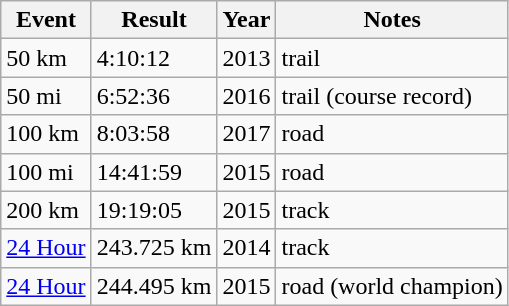<table class="wikitable">
<tr>
<th>Event</th>
<th>Result</th>
<th>Year</th>
<th>Notes</th>
</tr>
<tr>
<td>50 km</td>
<td>4:10:12</td>
<td>2013</td>
<td>trail</td>
</tr>
<tr>
<td>50 mi</td>
<td>6:52:36</td>
<td>2016</td>
<td>trail  (course record)</td>
</tr>
<tr>
<td>100 km</td>
<td>8:03:58</td>
<td>2017</td>
<td>road</td>
</tr>
<tr>
<td>100 mi</td>
<td>14:41:59</td>
<td>2015</td>
<td>road</td>
</tr>
<tr>
<td>200 km</td>
<td>19:19:05</td>
<td>2015</td>
<td>track</td>
</tr>
<tr>
<td><a href='#'>24 Hour</a></td>
<td>243.725 km</td>
<td>2014</td>
<td>track</td>
</tr>
<tr>
<td><a href='#'>24 Hour</a></td>
<td>244.495 km</td>
<td>2015</td>
<td>road (world champion)</td>
</tr>
</table>
